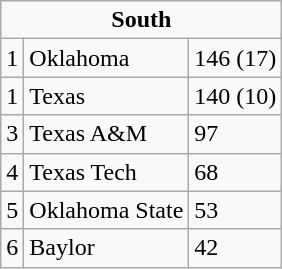<table class="wikitable">
<tr>
<td colspan=3 align=center><strong>South</strong></td>
</tr>
<tr>
<td>1</td>
<td>Oklahoma</td>
<td>146 (17)</td>
</tr>
<tr>
<td>1</td>
<td>Texas</td>
<td>140 (10)</td>
</tr>
<tr>
<td>3</td>
<td>Texas A&M</td>
<td>97</td>
</tr>
<tr>
<td>4</td>
<td>Texas Tech</td>
<td>68</td>
</tr>
<tr>
<td>5</td>
<td>Oklahoma State</td>
<td>53</td>
</tr>
<tr>
<td>6</td>
<td>Baylor</td>
<td>42</td>
</tr>
</table>
